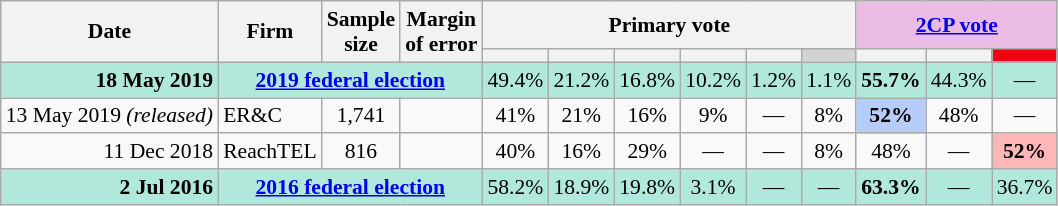<table class="nowrap wikitable tpl-blanktable" style=text-align:center;font-size:90%>
<tr>
<th rowspan=2>Date</th>
<th rowspan=2>Firm</th>
<th rowspan=2>Sample<br>size</th>
<th rowspan=2>Margin<br>of error</th>
<th colspan=6>Primary vote</th>
<th colspan=3 class=unsortable style=background:#ebbce3><a href='#'>2CP vote</a></th>
</tr>
<tr>
<th style=background:></th>
<th style=background:></th>
<th style=background:></th>
<th style=background:></th>
<th style=background:></th>
<th style=background:lightgray></th>
<th style=background:></th>
<th style=background:></th>
<th style="background:#F00011"></th>
</tr>
<tr style="background:#b0e9db">
<td style="text-align:right"><strong>18 May 2019</strong></td>
<td colspan="3" style="text-align:center"><strong><a href='#'>2019 federal election</a></strong></td>
<td>49.4%</td>
<td>21.2%</td>
<td>16.8%</td>
<td>10.2%</td>
<td>1.2%</td>
<td>1.1%</td>
<td><strong>55.7%</strong></td>
<td>44.3%</td>
<td>—</td>
</tr>
<tr>
<td style="text-align:right">13 May 2019 <em>(released)</em></td>
<td style="text-align:left">ER&C</td>
<td>1,741</td>
<td></td>
<td>41%</td>
<td>21%</td>
<td>16%</td>
<td>9%</td>
<td>—</td>
<td>8%</td>
<th style="background:#B6CDFB">52%</th>
<td>48%</td>
<td>—</td>
</tr>
<tr>
<td style="text-align:right">11 Dec 2018</td>
<td style="text-align:left">ReachTEL</td>
<td>816</td>
<td></td>
<td>40%</td>
<td>16%</td>
<td>29%</td>
<td>—</td>
<td>—</td>
<td>8%</td>
<td>48%</td>
<td>—</td>
<th style=background:#FFB6B6>52%</th>
</tr>
<tr style="background:#b0e9db">
<td style="text-align:right"><strong>2 Jul 2016</strong></td>
<td colspan="3" style="text-align:center"><strong><a href='#'>2016 federal election</a></strong></td>
<td>58.2%</td>
<td>18.9%</td>
<td>19.8%</td>
<td>3.1%</td>
<td>—</td>
<td>—</td>
<td><strong>63.3%</strong></td>
<td>—</td>
<td>36.7%</td>
</tr>
</table>
